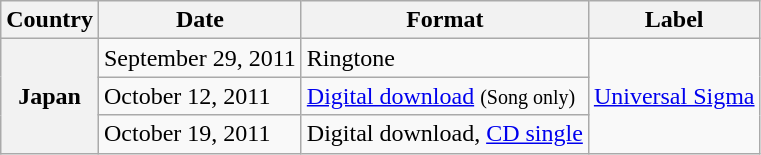<table class="wikitable plainrowheaders">
<tr>
<th scope="col">Country</th>
<th>Date</th>
<th>Format</th>
<th>Label</th>
</tr>
<tr>
<th scope="row" rowspan="3">Japan</th>
<td>September 29, 2011</td>
<td>Ringtone</td>
<td rowspan="3"><a href='#'>Universal Sigma</a></td>
</tr>
<tr>
<td>October 12, 2011</td>
<td><a href='#'>Digital download</a> <small>(Song only)</small></td>
</tr>
<tr>
<td>October 19, 2011</td>
<td>Digital download, <a href='#'>CD single</a></td>
</tr>
</table>
